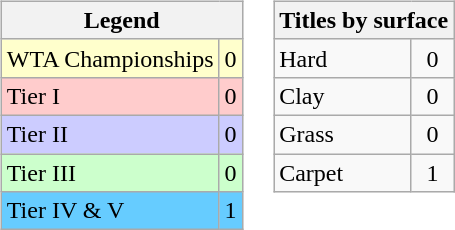<table>
<tr valign=top>
<td><br><table class="wikitable sortable mw-collapsible mw-collapsed">
<tr>
<th colspan=2>Legend</th>
</tr>
<tr style="background:#ffc;">
<td>WTA Championships</td>
<td align="center">0</td>
</tr>
<tr bgcolor="#ffcccc">
<td>Tier I</td>
<td align="center">0</td>
</tr>
<tr bgcolor="#ccccff">
<td>Tier II</td>
<td align="center">0</td>
</tr>
<tr bgcolor="#CCFFCC">
<td>Tier III</td>
<td align="center">0</td>
</tr>
<tr bgcolor="#66CCFF">
<td>Tier IV & V</td>
<td align="center">1</td>
</tr>
</table>
</td>
<td><br><table class="wikitable sortable mw-collapsible mw-collapsed">
<tr>
<th colspan=2>Titles by surface</th>
</tr>
<tr>
<td>Hard</td>
<td align="center">0</td>
</tr>
<tr>
<td>Clay</td>
<td align="center">0</td>
</tr>
<tr>
<td>Grass</td>
<td align="center">0</td>
</tr>
<tr>
<td>Carpet</td>
<td align="center">1</td>
</tr>
</table>
</td>
</tr>
</table>
